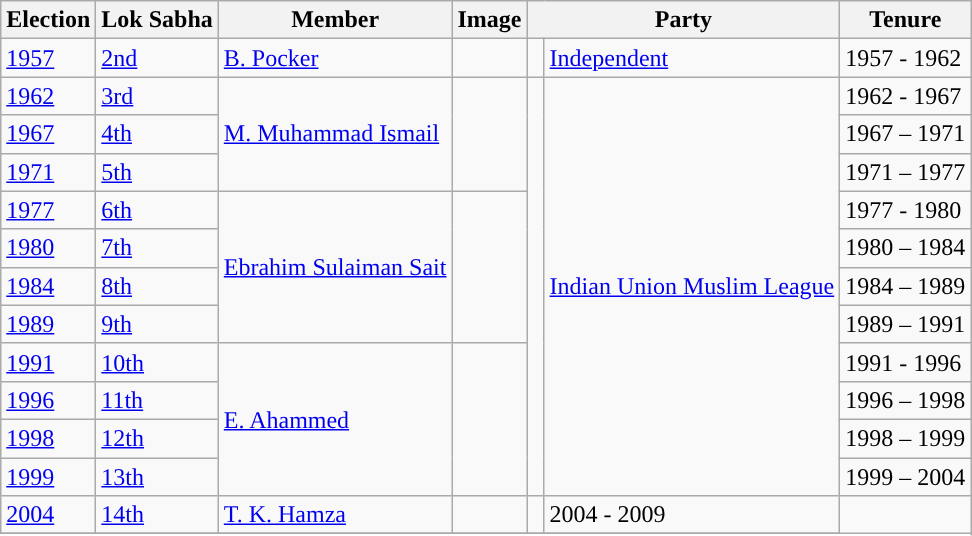<table class="wikitable sortable">
<tr>
<th>Election</th>
<th>Lok Sabha</th>
<th>Member</th>
<th>Image</th>
<th colspan="2">Party</th>
<th>Tenure</th>
</tr>
<tr>
<td><a href='#'>1957</a></td>
<td><a href='#'>2nd</a></td>
<td><a href='#'>B. Pocker</a></td>
<td></td>
<td width="4px" style="background-color: "></td>
<td><a href='#'>Independent</a></td>
<td>1957 - 1962</td>
</tr>
<tr>
<td><a href='#'>1962</a></td>
<td><a href='#'>3rd</a></td>
<td rowspan="3"><a href='#'>M. Muhammad Ismail</a></td>
<td rowspan=3></td>
<td rowspan="11" width="4px" style="background-color: "></td>
<td rowspan="11"><a href='#'>Indian Union Muslim League</a></td>
<td>1962 - 1967</td>
</tr>
<tr>
<td><a href='#'>1967</a></td>
<td><a href='#'>4th</a></td>
<td>1967 – 1971</td>
</tr>
<tr>
<td><a href='#'>1971</a></td>
<td><a href='#'>5th</a></td>
<td>1971 – 1977</td>
</tr>
<tr>
<td><a href='#'>1977</a></td>
<td><a href='#'>6th</a></td>
<td rowspan="4"><a href='#'>Ebrahim Sulaiman Sait</a></td>
<td rowspan=4></td>
<td>1977 - 1980</td>
</tr>
<tr>
<td><a href='#'>1980</a></td>
<td><a href='#'>7th</a></td>
<td>1980 – 1984</td>
</tr>
<tr>
<td><a href='#'>1984</a></td>
<td><a href='#'>8th</a></td>
<td>1984 – 1989</td>
</tr>
<tr>
<td><a href='#'>1989</a></td>
<td><a href='#'>9th</a></td>
<td>1989 – 1991</td>
</tr>
<tr>
<td><a href='#'>1991</a></td>
<td><a href='#'>10th</a></td>
<td rowspan="4"><a href='#'>E. Ahammed</a></td>
<td rowspan=4></td>
<td>1991 - 1996</td>
</tr>
<tr>
<td><a href='#'>1996</a></td>
<td><a href='#'>11th</a></td>
<td>1996 – 1998</td>
</tr>
<tr>
<td><a href='#'>1998</a></td>
<td><a href='#'>12th</a></td>
<td>1998 – 1999</td>
</tr>
<tr>
<td><a href='#'>1999</a></td>
<td><a href='#'>13th</a></td>
<td>1999 – 2004</td>
</tr>
<tr>
<td><a href='#'>2004</a></td>
<td><a href='#'>14th</a></td>
<td><a href='#'>T. K. Hamza</a></td>
<td></td>
<td></td>
<td>2004 - 2009</td>
</tr>
<tr>
</tr>
</table>
